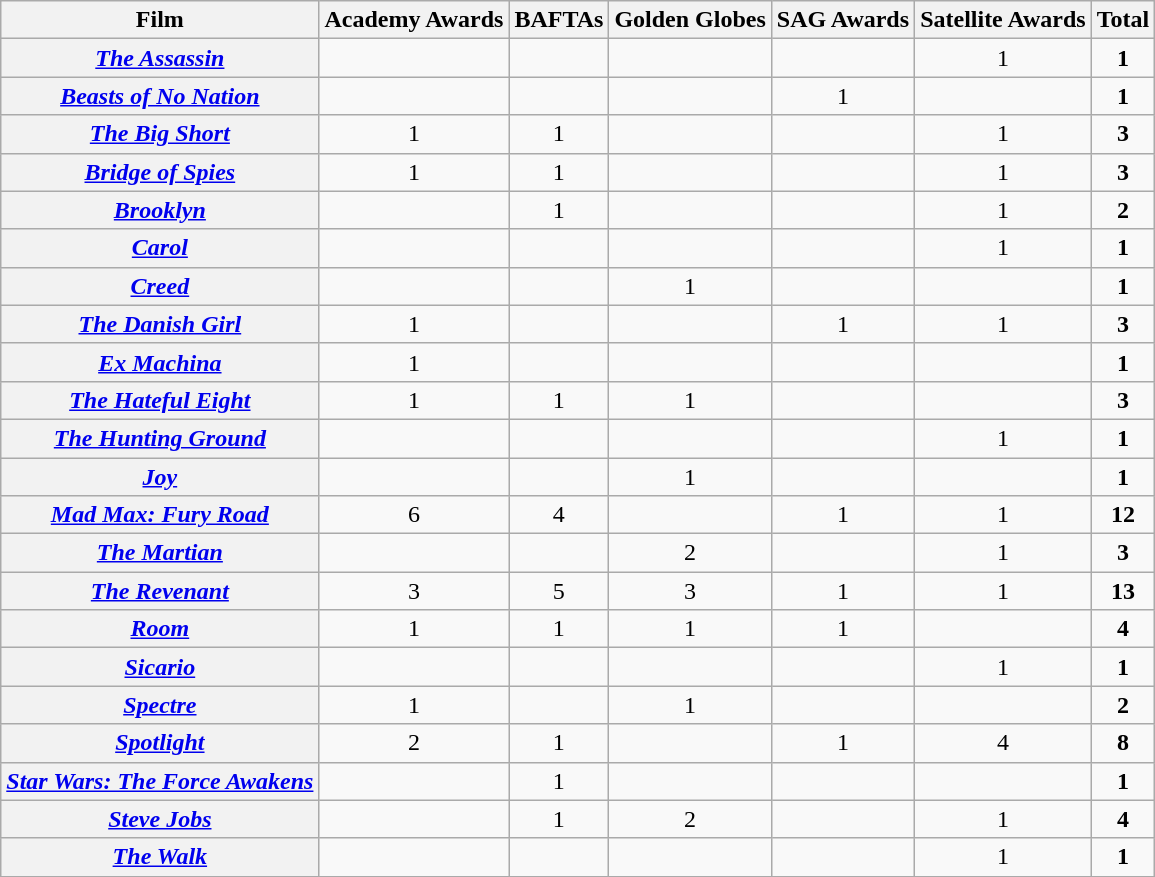<table class="sortable wikitable plainrowheaders" style="text-align:center">
<tr>
<th>Film</th>
<th>Academy Awards</th>
<th>BAFTAs</th>
<th>Golden Globes</th>
<th>SAG Awards</th>
<th>Satellite Awards</th>
<th>Total</th>
</tr>
<tr>
<th scope="row"><em><a href='#'>The Assassin</a></em></th>
<td></td>
<td></td>
<td></td>
<td></td>
<td>1</td>
<td><strong>1</strong></td>
</tr>
<tr>
<th scope="row"><em><a href='#'>Beasts of No Nation</a></em></th>
<td></td>
<td></td>
<td></td>
<td>1</td>
<td></td>
<td><strong>1</strong></td>
</tr>
<tr>
<th scope="row"><em><a href='#'>The Big Short</a></em></th>
<td>1</td>
<td>1</td>
<td></td>
<td></td>
<td>1</td>
<td><strong>3</strong></td>
</tr>
<tr>
<th scope="row"><em><a href='#'>Bridge of Spies</a></em></th>
<td>1</td>
<td>1</td>
<td></td>
<td></td>
<td>1</td>
<td><strong>3</strong></td>
</tr>
<tr>
<th scope="row"><em><a href='#'>Brooklyn</a></em></th>
<td></td>
<td>1</td>
<td></td>
<td></td>
<td>1</td>
<td><strong>2</strong></td>
</tr>
<tr>
<th scope="row"><em><a href='#'>Carol</a></em></th>
<td></td>
<td></td>
<td></td>
<td></td>
<td>1</td>
<td><strong>1</strong></td>
</tr>
<tr>
<th scope="row"><em><a href='#'>Creed</a></em></th>
<td></td>
<td></td>
<td>1</td>
<td></td>
<td></td>
<td><strong>1</strong></td>
</tr>
<tr>
<th scope="row"><em><a href='#'>The Danish Girl</a></em></th>
<td>1</td>
<td></td>
<td></td>
<td>1</td>
<td>1</td>
<td><strong>3</strong></td>
</tr>
<tr>
<th scope="row"><em><a href='#'>Ex Machina</a></em></th>
<td>1</td>
<td></td>
<td></td>
<td></td>
<td></td>
<td><strong>1</strong></td>
</tr>
<tr>
<th scope="row"><em><a href='#'>The Hateful Eight</a></em></th>
<td>1</td>
<td>1</td>
<td>1</td>
<td></td>
<td></td>
<td><strong>3</strong></td>
</tr>
<tr>
<th scope="row"><em><a href='#'>The Hunting Ground</a></em></th>
<td></td>
<td></td>
<td></td>
<td></td>
<td>1</td>
<td><strong>1</strong></td>
</tr>
<tr>
<th scope="row"><em><a href='#'>Joy</a></em></th>
<td></td>
<td></td>
<td>1</td>
<td></td>
<td></td>
<td><strong>1</strong></td>
</tr>
<tr>
<th scope="row"><em><a href='#'>Mad Max: Fury Road</a></em></th>
<td>6</td>
<td>4</td>
<td></td>
<td>1</td>
<td>1</td>
<td><strong>12</strong></td>
</tr>
<tr>
<th scope="row"><em><a href='#'>The Martian</a></em></th>
<td></td>
<td></td>
<td>2</td>
<td></td>
<td>1</td>
<td><strong>3</strong></td>
</tr>
<tr>
<th scope="row"><em><a href='#'>The Revenant</a></em></th>
<td>3</td>
<td>5</td>
<td>3</td>
<td>1</td>
<td>1</td>
<td><strong>13</strong></td>
</tr>
<tr>
<th scope="row"><em><a href='#'>Room</a></em></th>
<td>1</td>
<td>1</td>
<td>1</td>
<td>1</td>
<td></td>
<td><strong>4</strong></td>
</tr>
<tr>
<th scope="row"><em><a href='#'>Sicario</a></em></th>
<td></td>
<td></td>
<td></td>
<td></td>
<td>1</td>
<td><strong>1</strong></td>
</tr>
<tr>
<th scope="row"><em><a href='#'>Spectre</a></em></th>
<td>1</td>
<td></td>
<td>1</td>
<td></td>
<td></td>
<td><strong>2</strong></td>
</tr>
<tr>
<th scope="row"><em><a href='#'>Spotlight</a></em></th>
<td>2</td>
<td>1</td>
<td></td>
<td>1</td>
<td>4</td>
<td><strong>8</strong></td>
</tr>
<tr>
<th scope="row"><em><a href='#'>Star Wars: The Force Awakens</a></em></th>
<td></td>
<td>1</td>
<td></td>
<td></td>
<td></td>
<td><strong>1</strong></td>
</tr>
<tr>
<th scope="row"><em><a href='#'>Steve Jobs</a></em></th>
<td></td>
<td>1</td>
<td>2</td>
<td></td>
<td>1</td>
<td><strong>4</strong></td>
</tr>
<tr>
<th scope="row"><em><a href='#'>The Walk</a></em></th>
<td></td>
<td></td>
<td></td>
<td></td>
<td>1</td>
<td><strong>1</strong></td>
</tr>
<tr>
</tr>
</table>
